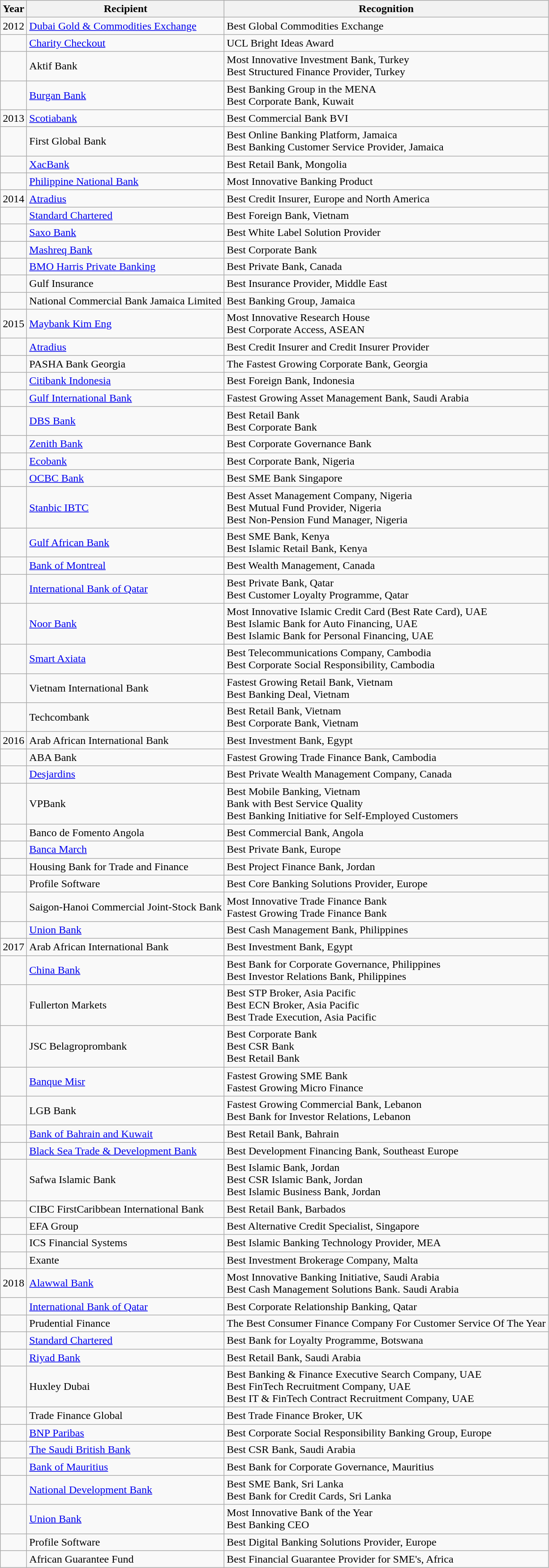<table class="wikitable">
<tr>
<th>Year</th>
<th>Recipient</th>
<th>Recognition</th>
</tr>
<tr>
<td>2012</td>
<td><a href='#'>Dubai Gold & Commodities Exchange</a></td>
<td>Best Global Commodities Exchange</td>
</tr>
<tr>
<td></td>
<td><a href='#'>Charity Checkout</a></td>
<td>UCL Bright Ideas Award</td>
</tr>
<tr>
<td></td>
<td>Aktif Bank</td>
<td>Most Innovative Investment Bank, Turkey<br>Best Structured Finance Provider, Turkey</td>
</tr>
<tr>
<td></td>
<td><a href='#'>Burgan Bank</a></td>
<td>Best Banking Group in the MENA<br>Best Corporate Bank, Kuwait</td>
</tr>
<tr>
<td>2013</td>
<td><a href='#'>Scotiabank</a></td>
<td>Best Commercial Bank BVI</td>
</tr>
<tr>
<td></td>
<td>First Global Bank</td>
<td>Best Online Banking Platform, Jamaica<br>Best Banking Customer Service Provider, Jamaica</td>
</tr>
<tr>
<td></td>
<td><a href='#'>XacBank</a></td>
<td>Best Retail Bank, Mongolia</td>
</tr>
<tr>
<td></td>
<td><a href='#'>Philippine National Bank</a></td>
<td>Most Innovative Banking Product</td>
</tr>
<tr>
<td>2014</td>
<td><a href='#'>Atradius</a></td>
<td>Best Credit Insurer, Europe and North America</td>
</tr>
<tr>
<td></td>
<td><a href='#'>Standard Chartered</a></td>
<td>Best Foreign Bank, Vietnam</td>
</tr>
<tr>
<td></td>
<td><a href='#'>Saxo Bank</a></td>
<td>Best White Label Solution Provider</td>
</tr>
<tr>
<td></td>
<td><a href='#'>Mashreq Bank</a></td>
<td>Best Corporate Bank</td>
</tr>
<tr>
<td></td>
<td><a href='#'>BMO Harris Private Banking</a></td>
<td>Best Private Bank, Canada</td>
</tr>
<tr>
<td></td>
<td>Gulf Insurance</td>
<td>Best Insurance Provider, Middle East</td>
</tr>
<tr>
<td></td>
<td>National Commercial Bank Jamaica Limited</td>
<td>Best Banking Group, Jamaica</td>
</tr>
<tr>
<td>2015</td>
<td><a href='#'>Maybank Kim Eng</a></td>
<td>Most Innovative Research House<br>Best Corporate Access, ASEAN</td>
</tr>
<tr>
<td></td>
<td><a href='#'>Atradius</a></td>
<td>Best Credit Insurer and Credit Insurer Provider</td>
</tr>
<tr>
<td></td>
<td>PASHA Bank Georgia</td>
<td>The Fastest Growing Corporate Bank, Georgia</td>
</tr>
<tr>
<td></td>
<td><a href='#'>Citibank Indonesia</a></td>
<td>Best Foreign Bank, Indonesia</td>
</tr>
<tr>
<td></td>
<td><a href='#'>Gulf International Bank</a></td>
<td>Fastest Growing Asset Management Bank, Saudi Arabia</td>
</tr>
<tr>
<td></td>
<td><a href='#'>DBS Bank</a></td>
<td>Best Retail Bank<br>Best Corporate Bank</td>
</tr>
<tr>
<td></td>
<td><a href='#'>Zenith Bank</a></td>
<td>Best Corporate Governance Bank</td>
</tr>
<tr>
<td></td>
<td><a href='#'>Ecobank</a></td>
<td>Best Corporate Bank, Nigeria</td>
</tr>
<tr>
<td></td>
<td><a href='#'>OCBC Bank</a></td>
<td>Best SME Bank Singapore</td>
</tr>
<tr>
<td></td>
<td><a href='#'>Stanbic IBTC</a></td>
<td>Best Asset Management Company, Nigeria<br>Best Mutual Fund Provider, Nigeria<br>Best Non-Pension Fund Manager, Nigeria</td>
</tr>
<tr>
<td></td>
<td><a href='#'>Gulf African Bank</a></td>
<td>Best SME Bank, Kenya<br>Best Islamic Retail Bank, Kenya</td>
</tr>
<tr>
<td></td>
<td><a href='#'>Bank of Montreal</a></td>
<td>Best Wealth Management, Canada</td>
</tr>
<tr>
<td></td>
<td><a href='#'>International Bank of Qatar</a></td>
<td>Best Private Bank, Qatar<br>Best Customer Loyalty Programme, Qatar</td>
</tr>
<tr>
<td></td>
<td><a href='#'>Noor Bank</a></td>
<td>Most Innovative Islamic Credit Card (Best Rate Card), UAE<br>Best Islamic Bank for Auto Financing, UAE<br>Best Islamic Bank for Personal Financing, UAE</td>
</tr>
<tr>
<td></td>
<td><a href='#'>Smart Axiata</a></td>
<td>Best Telecommunications Company, Cambodia<br>Best Corporate Social Responsibility, Cambodia</td>
</tr>
<tr>
<td></td>
<td>Vietnam International Bank</td>
<td>Fastest Growing Retail Bank, Vietnam<br>Best Banking Deal, Vietnam</td>
</tr>
<tr>
<td></td>
<td>Techcombank</td>
<td>Best Retail Bank, Vietnam<br>Best Corporate Bank, Vietnam</td>
</tr>
<tr>
<td>2016</td>
<td>Arab African International Bank</td>
<td>Best Investment Bank, Egypt</td>
</tr>
<tr>
<td></td>
<td>ABA Bank</td>
<td>Fastest Growing Trade Finance Bank, Cambodia</td>
</tr>
<tr>
<td></td>
<td><a href='#'>Desjardins</a></td>
<td>Best Private Wealth Management Company, Canada</td>
</tr>
<tr>
<td></td>
<td>VPBank</td>
<td>Best Mobile Banking, Vietnam<br>Bank with Best Service Quality<br>Best Banking Initiative for Self-Employed Customers</td>
</tr>
<tr>
<td></td>
<td>Banco de Fomento Angola</td>
<td>Best Commercial Bank, Angola</td>
</tr>
<tr>
<td></td>
<td><a href='#'>Banca March</a></td>
<td>Best Private Bank, Europe</td>
</tr>
<tr>
<td></td>
<td>Housing Bank for Trade and Finance</td>
<td>Best Project Finance Bank, Jordan</td>
</tr>
<tr>
<td></td>
<td>Profile Software</td>
<td>Best Core Banking Solutions Provider, Europe</td>
</tr>
<tr>
<td></td>
<td>Saigon-Hanoi Commercial Joint-Stock Bank</td>
<td>Most Innovative Trade Finance Bank<br>Fastest Growing Trade Finance Bank</td>
</tr>
<tr>
<td></td>
<td><a href='#'>Union Bank</a></td>
<td>Best Cash Management Bank, Philippines</td>
</tr>
<tr>
<td>2017</td>
<td>Arab African International Bank</td>
<td>Best Investment Bank, Egypt</td>
</tr>
<tr>
<td></td>
<td><a href='#'>China Bank</a></td>
<td>Best Bank for Corporate Governance, Philippines<br>Best Investor Relations Bank, Philippines</td>
</tr>
<tr>
<td></td>
<td>Fullerton Markets</td>
<td>Best STP Broker, Asia Pacific<br>Best ECN Broker, Asia Pacific<br>Best Trade Execution, Asia Pacific</td>
</tr>
<tr>
<td></td>
<td>JSC Belagroprombank</td>
<td>Best Corporate Bank<br>Best CSR Bank<br>Best Retail Bank</td>
</tr>
<tr>
<td></td>
<td><a href='#'>Banque Misr</a></td>
<td>Fastest Growing SME Bank<br>Fastest Growing Micro Finance</td>
</tr>
<tr>
<td></td>
<td>LGB Bank</td>
<td>Fastest Growing Commercial Bank, Lebanon<br>Best Bank for Investor Relations, Lebanon</td>
</tr>
<tr>
<td></td>
<td><a href='#'>Bank of Bahrain and Kuwait</a></td>
<td>Best Retail Bank, Bahrain</td>
</tr>
<tr>
<td></td>
<td><a href='#'>Black Sea Trade & Development Bank</a></td>
<td>Best Development Financing Bank, Southeast Europe</td>
</tr>
<tr>
<td></td>
<td>Safwa Islamic Bank</td>
<td>Best Islamic Bank, Jordan<br>Best CSR Islamic Bank, Jordan<br>Best Islamic Business Bank, Jordan</td>
</tr>
<tr>
<td></td>
<td>CIBC FirstCaribbean International Bank</td>
<td>Best Retail Bank, Barbados</td>
</tr>
<tr>
<td></td>
<td>EFA Group</td>
<td>Best Alternative Credit Specialist, Singapore</td>
</tr>
<tr>
<td></td>
<td>ICS Financial Systems</td>
<td>Best Islamic Banking Technology Provider, MEA</td>
</tr>
<tr>
<td></td>
<td>Exante</td>
<td>Best Investment Brokerage Company, Malta</td>
</tr>
<tr>
<td>2018</td>
<td><a href='#'>Alawwal Bank</a></td>
<td>Most Innovative Banking Initiative, Saudi Arabia<br>Best Cash Management Solutions Bank. Saudi Arabia</td>
</tr>
<tr>
<td></td>
<td><a href='#'>International Bank of Qatar</a></td>
<td>Best Corporate Relationship Banking, Qatar</td>
</tr>
<tr>
<td></td>
<td>Prudential Finance</td>
<td>The Best Consumer Finance Company For Customer Service Of The Year</td>
</tr>
<tr>
<td></td>
<td><a href='#'>Standard Chartered</a></td>
<td>Best Bank for Loyalty Programme, Botswana</td>
</tr>
<tr>
<td></td>
<td><a href='#'>Riyad Bank</a></td>
<td>Best Retail Bank, Saudi Arabia</td>
</tr>
<tr>
<td></td>
<td>Huxley Dubai</td>
<td>Best Banking & Finance Executive Search Company, UAE<br>Best FinTech Recruitment Company, UAE<br>Best IT & FinTech Contract Recruitment Company, UAE</td>
</tr>
<tr>
<td></td>
<td>Trade Finance Global</td>
<td>Best Trade Finance Broker, UK</td>
</tr>
<tr>
<td></td>
<td><a href='#'>BNP Paribas</a></td>
<td>Best Corporate Social Responsibility Banking Group, Europe</td>
</tr>
<tr>
<td></td>
<td><a href='#'>The Saudi British Bank</a></td>
<td>Best CSR Bank, Saudi Arabia</td>
</tr>
<tr>
<td></td>
<td><a href='#'>Bank of Mauritius</a></td>
<td>Best Bank for Corporate Governance, Mauritius</td>
</tr>
<tr>
<td></td>
<td><a href='#'>National Development Bank</a></td>
<td>Best SME Bank, Sri Lanka<br>Best Bank for Credit Cards, Sri Lanka</td>
</tr>
<tr>
<td></td>
<td><a href='#'>Union Bank</a></td>
<td>Most Innovative Bank of the Year<br>Best Banking CEO</td>
</tr>
<tr>
<td></td>
<td>Profile Software</td>
<td>Best Digital Banking Solutions Provider, Europe</td>
</tr>
<tr>
<td></td>
<td>African Guarantee Fund</td>
<td>Best Financial Guarantee Provider for SME's, Africa</td>
</tr>
</table>
